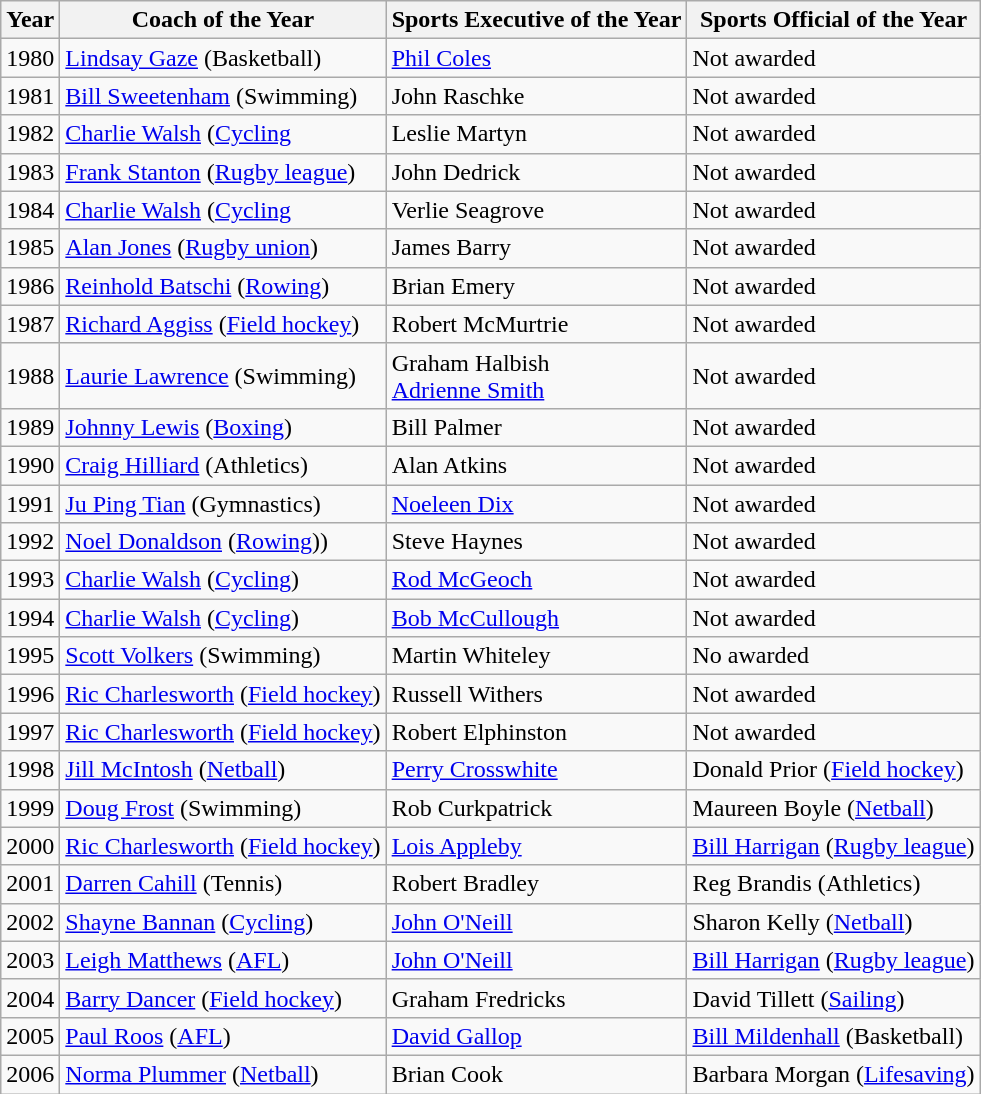<table class="wikitable sortable">
<tr>
<th>Year</th>
<th>Coach of the Year</th>
<th>Sports Executive of the Year</th>
<th>Sports Official of the Year</th>
</tr>
<tr>
<td>1980</td>
<td><a href='#'>Lindsay Gaze</a> (Basketball)</td>
<td><a href='#'>Phil Coles</a></td>
<td>Not awarded</td>
</tr>
<tr>
<td>1981</td>
<td><a href='#'>Bill Sweetenham</a> (Swimming)</td>
<td>John Raschke</td>
<td>Not awarded</td>
</tr>
<tr>
<td>1982</td>
<td><a href='#'>Charlie Walsh</a> (<a href='#'>Cycling</a></td>
<td>Leslie Martyn</td>
<td>Not awarded</td>
</tr>
<tr>
<td>1983</td>
<td><a href='#'>Frank Stanton</a> (<a href='#'>Rugby league</a>)</td>
<td>John Dedrick</td>
<td>Not awarded</td>
</tr>
<tr>
<td>1984</td>
<td><a href='#'>Charlie Walsh</a> (<a href='#'>Cycling</a></td>
<td>Verlie Seagrove</td>
<td>Not awarded</td>
</tr>
<tr>
<td>1985</td>
<td><a href='#'>Alan Jones</a> (<a href='#'>Rugby union</a>)</td>
<td>James Barry</td>
<td>Not awarded</td>
</tr>
<tr>
<td>1986</td>
<td><a href='#'>Reinhold Batschi</a> (<a href='#'>Rowing</a>)</td>
<td>Brian Emery</td>
<td>Not awarded</td>
</tr>
<tr>
<td>1987</td>
<td><a href='#'>Richard Aggiss</a> (<a href='#'>Field hockey</a>)</td>
<td>Robert McMurtrie</td>
<td>Not awarded</td>
</tr>
<tr>
<td>1988</td>
<td><a href='#'>Laurie Lawrence</a> (Swimming)</td>
<td>Graham Halbish <br> <a href='#'>Adrienne Smith</a></td>
<td>Not awarded</td>
</tr>
<tr>
<td>1989</td>
<td><a href='#'>Johnny Lewis</a> (<a href='#'>Boxing</a>)</td>
<td>Bill Palmer</td>
<td>Not awarded</td>
</tr>
<tr>
<td>1990</td>
<td><a href='#'>Craig Hilliard</a> (Athletics)</td>
<td>Alan Atkins</td>
<td>Not awarded</td>
</tr>
<tr>
<td>1991</td>
<td><a href='#'>Ju Ping Tian</a> (Gymnastics)</td>
<td><a href='#'>Noeleen Dix</a></td>
<td>Not awarded</td>
</tr>
<tr>
<td>1992</td>
<td><a href='#'>Noel Donaldson</a> (<a href='#'>Rowing</a>))</td>
<td>Steve Haynes</td>
<td>Not awarded</td>
</tr>
<tr>
<td>1993</td>
<td><a href='#'>Charlie Walsh</a> (<a href='#'>Cycling</a>)</td>
<td><a href='#'>Rod McGeoch</a></td>
<td>Not awarded</td>
</tr>
<tr>
<td>1994</td>
<td><a href='#'>Charlie Walsh</a> (<a href='#'>Cycling</a>)</td>
<td><a href='#'>Bob McCullough</a></td>
<td>Not awarded</td>
</tr>
<tr>
<td>1995</td>
<td><a href='#'>Scott Volkers</a> (Swimming)</td>
<td>Martin Whiteley</td>
<td>No awarded</td>
</tr>
<tr>
<td>1996</td>
<td><a href='#'>Ric Charlesworth</a> (<a href='#'>Field hockey</a>)</td>
<td>Russell Withers</td>
<td>Not awarded</td>
</tr>
<tr>
<td>1997</td>
<td><a href='#'>Ric Charlesworth</a> (<a href='#'>Field hockey</a>)</td>
<td>Robert Elphinston</td>
<td>Not awarded</td>
</tr>
<tr>
<td>1998</td>
<td><a href='#'>Jill McIntosh</a> (<a href='#'>Netball</a>)</td>
<td><a href='#'>Perry Crosswhite</a></td>
<td>Donald Prior (<a href='#'>Field hockey</a>)</td>
</tr>
<tr>
<td>1999</td>
<td><a href='#'>Doug Frost</a> (Swimming)</td>
<td>Rob Curkpatrick</td>
<td>Maureen Boyle (<a href='#'>Netball</a>)</td>
</tr>
<tr>
<td>2000</td>
<td><a href='#'>Ric Charlesworth</a> (<a href='#'>Field hockey</a>)</td>
<td><a href='#'>Lois Appleby</a></td>
<td><a href='#'>Bill Harrigan</a> (<a href='#'>Rugby league</a>)</td>
</tr>
<tr>
<td>2001</td>
<td><a href='#'>Darren Cahill</a> (Tennis)</td>
<td>Robert Bradley</td>
<td>Reg Brandis (Athletics)</td>
</tr>
<tr>
<td>2002</td>
<td><a href='#'>Shayne Bannan</a> (<a href='#'>Cycling</a>)</td>
<td><a href='#'>John O'Neill</a></td>
<td>Sharon Kelly (<a href='#'>Netball</a>)</td>
</tr>
<tr>
<td>2003</td>
<td><a href='#'>Leigh Matthews</a> (<a href='#'>AFL</a>)</td>
<td><a href='#'>John O'Neill</a></td>
<td><a href='#'>Bill Harrigan</a> (<a href='#'>Rugby league</a>)</td>
</tr>
<tr>
<td>2004</td>
<td><a href='#'>Barry Dancer</a> (<a href='#'>Field hockey</a>)</td>
<td>Graham Fredricks</td>
<td>David Tillett (<a href='#'>Sailing</a>)</td>
</tr>
<tr>
<td>2005</td>
<td><a href='#'>Paul Roos</a> (<a href='#'>AFL</a>)</td>
<td><a href='#'>David Gallop</a></td>
<td><a href='#'>Bill Mildenhall</a> (Basketball)</td>
</tr>
<tr>
<td>2006</td>
<td><a href='#'>Norma Plummer</a> (<a href='#'>Netball</a>)</td>
<td>Brian Cook</td>
<td>Barbara Morgan (<a href='#'>Lifesaving</a>)</td>
</tr>
</table>
